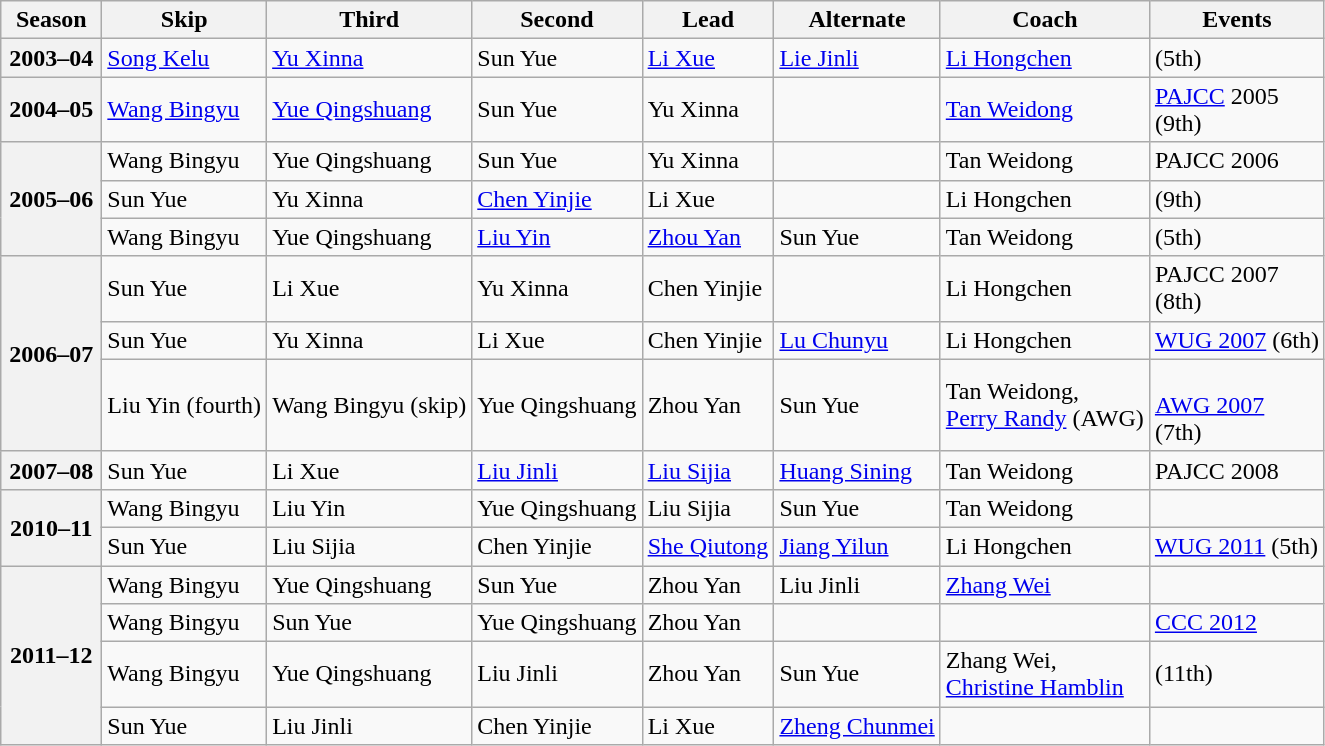<table class="wikitable">
<tr>
<th scope="col" width=60>Season</th>
<th scope="col">Skip</th>
<th scope="col">Third</th>
<th scope="col">Second</th>
<th scope="col">Lead</th>
<th scope="col">Alternate</th>
<th scope="col">Coach</th>
<th scope="col">Events</th>
</tr>
<tr>
<th scope="row">2003–04</th>
<td><a href='#'>Song Kelu</a></td>
<td><a href='#'>Yu Xinna</a></td>
<td>Sun Yue</td>
<td><a href='#'>Li Xue</a></td>
<td><a href='#'>Lie Jinli</a></td>
<td><a href='#'>Li Hongchen</a></td>
<td> (5th)</td>
</tr>
<tr>
<th scope="row">2004–05</th>
<td><a href='#'>Wang Bingyu</a></td>
<td><a href='#'>Yue Qingshuang</a></td>
<td>Sun Yue</td>
<td>Yu Xinna</td>
<td></td>
<td><a href='#'>Tan Weidong</a></td>
<td><a href='#'>PAJCC</a> 2005 <br> (9th)</td>
</tr>
<tr>
<th scope="row" rowspan=3>2005–06</th>
<td>Wang Bingyu</td>
<td>Yue Qingshuang</td>
<td>Sun Yue</td>
<td>Yu Xinna</td>
<td></td>
<td>Tan Weidong</td>
<td>PAJCC 2006 </td>
</tr>
<tr>
<td>Sun Yue</td>
<td>Yu Xinna</td>
<td><a href='#'>Chen Yinjie</a></td>
<td>Li Xue</td>
<td></td>
<td>Li Hongchen</td>
<td> (9th)</td>
</tr>
<tr>
<td>Wang Bingyu</td>
<td>Yue Qingshuang</td>
<td><a href='#'>Liu Yin</a></td>
<td><a href='#'>Zhou Yan</a></td>
<td>Sun Yue</td>
<td>Tan Weidong</td>
<td> (5th)</td>
</tr>
<tr>
<th scope="row" rowspan=3>2006–07</th>
<td>Sun Yue</td>
<td>Li Xue</td>
<td>Yu Xinna</td>
<td>Chen Yinjie</td>
<td></td>
<td>Li Hongchen</td>
<td>PAJCC 2007 <br> (8th)</td>
</tr>
<tr>
<td>Sun Yue</td>
<td>Yu Xinna</td>
<td>Li Xue</td>
<td>Chen Yinjie</td>
<td><a href='#'>Lu Chunyu</a></td>
<td>Li Hongchen</td>
<td><a href='#'>WUG 2007</a> (6th)</td>
</tr>
<tr>
<td>Liu Yin (fourth)</td>
<td>Wang Bingyu (skip)</td>
<td>Yue Qingshuang</td>
<td>Zhou Yan</td>
<td>Sun Yue</td>
<td>Tan Weidong,<br><a href='#'>Perry Randy</a> (AWG)</td>
<td> <br><a href='#'>AWG 2007</a> <br> (7th)</td>
</tr>
<tr>
<th scope="row">2007–08</th>
<td>Sun Yue</td>
<td>Li Xue</td>
<td><a href='#'>Liu Jinli</a></td>
<td><a href='#'>Liu Sijia</a></td>
<td><a href='#'>Huang Sining</a></td>
<td>Tan Weidong</td>
<td>PAJCC 2008 </td>
</tr>
<tr>
<th scope="row" rowspan=2>2010–11</th>
<td>Wang Bingyu</td>
<td>Liu Yin</td>
<td>Yue Qingshuang</td>
<td>Liu Sijia</td>
<td>Sun Yue</td>
<td>Tan Weidong</td>
<td> </td>
</tr>
<tr>
<td>Sun Yue</td>
<td>Liu Sijia</td>
<td>Chen Yinjie</td>
<td><a href='#'>She Qiutong</a></td>
<td><a href='#'>Jiang Yilun</a></td>
<td>Li Hongchen</td>
<td><a href='#'>WUG 2011</a> (5th)</td>
</tr>
<tr>
<th scope="row" rowspan=4>2011–12</th>
<td>Wang Bingyu</td>
<td>Yue Qingshuang</td>
<td>Sun Yue</td>
<td>Zhou Yan</td>
<td>Liu Jinli</td>
<td><a href='#'>Zhang Wei</a></td>
<td> </td>
</tr>
<tr>
<td>Wang Bingyu</td>
<td>Sun Yue</td>
<td>Yue Qingshuang</td>
<td>Zhou Yan</td>
<td></td>
<td></td>
<td><a href='#'>CCC 2012</a> </td>
</tr>
<tr>
<td>Wang Bingyu</td>
<td>Yue Qingshuang</td>
<td>Liu Jinli</td>
<td>Zhou Yan</td>
<td>Sun Yue</td>
<td>Zhang Wei,<br><a href='#'>Christine Hamblin</a></td>
<td> (11th)</td>
</tr>
<tr>
<td>Sun Yue</td>
<td>Liu Jinli</td>
<td>Chen Yinjie</td>
<td>Li Xue</td>
<td><a href='#'>Zheng Chunmei</a></td>
<td></td>
<td></td>
</tr>
</table>
